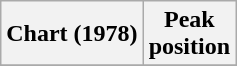<table class="wikitable sortable plainrowheaders">
<tr>
<th>Chart (1978)</th>
<th>Peak<br>position</th>
</tr>
<tr>
</tr>
</table>
